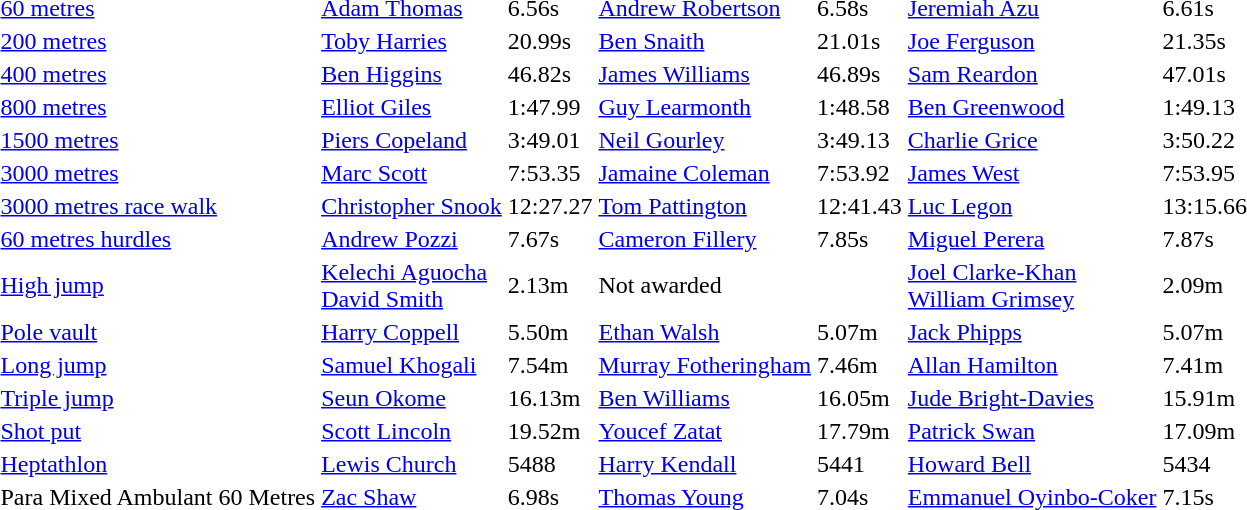<table>
<tr>
<td><a href='#'>60 metres</a></td>
<td><a href='#'>Adam Thomas</a></td>
<td>6.56s </td>
<td><a href='#'>Andrew Robertson</a></td>
<td>6.58s </td>
<td><a href='#'>Jeremiah Azu</a></td>
<td>6.61s</td>
</tr>
<tr>
<td><a href='#'>200 metres</a></td>
<td><a href='#'>Toby Harries</a></td>
<td>20.99s </td>
<td><a href='#'>Ben Snaith</a></td>
<td>21.01s </td>
<td><a href='#'>Joe Ferguson</a></td>
<td>21.35s</td>
</tr>
<tr>
<td><a href='#'>400 metres</a></td>
<td><a href='#'>Ben Higgins</a></td>
<td>46.82s</td>
<td><a href='#'>James Williams</a></td>
<td>46.89s</td>
<td><a href='#'>Sam Reardon</a></td>
<td>47.01s</td>
</tr>
<tr>
<td><a href='#'>800 metres</a></td>
<td><a href='#'>Elliot Giles</a></td>
<td>1:47.99</td>
<td><a href='#'>Guy Learmonth</a></td>
<td>1:48.58</td>
<td><a href='#'>Ben Greenwood</a></td>
<td>1:49.13</td>
</tr>
<tr>
<td><a href='#'>1500 metres</a></td>
<td><a href='#'>Piers Copeland</a></td>
<td>3:49.01</td>
<td><a href='#'>Neil Gourley</a></td>
<td>3:49.13</td>
<td><a href='#'>Charlie Grice</a></td>
<td>3:50.22</td>
</tr>
<tr>
<td><a href='#'>3000 metres</a></td>
<td><a href='#'>Marc Scott</a></td>
<td>7:53.35 </td>
<td><a href='#'>Jamaine Coleman</a></td>
<td>7:53.92</td>
<td><a href='#'>James West</a></td>
<td>7:53.95</td>
</tr>
<tr>
<td><a href='#'>3000 metres race walk</a></td>
<td><a href='#'>Christopher Snook</a></td>
<td>12:27.27 </td>
<td><a href='#'>Tom Pattington</a></td>
<td>12:41.43 </td>
<td><a href='#'>Luc Legon</a></td>
<td>13:15.66 </td>
</tr>
<tr>
<td><a href='#'>60 metres hurdles</a></td>
<td><a href='#'>Andrew Pozzi</a></td>
<td>7.67s</td>
<td><a href='#'>Cameron Fillery</a></td>
<td>7.85s</td>
<td><a href='#'>Miguel Perera</a></td>
<td>7.87s</td>
</tr>
<tr>
<td><a href='#'>High jump</a></td>
<td><a href='#'>Kelechi Aguocha</a> <br><a href='#'>David Smith</a></td>
<td>2.13m</td>
<td colspan="2">Not awarded</td>
<td><a href='#'>Joel Clarke-Khan</a><br> <a href='#'>William Grimsey</a></td>
<td>2.09m</td>
</tr>
<tr>
<td><a href='#'>Pole vault</a></td>
<td><a href='#'>Harry Coppell</a></td>
<td>5.50m</td>
<td><a href='#'>Ethan Walsh</a></td>
<td>5.07m </td>
<td><a href='#'>Jack Phipps</a></td>
<td>5.07m </td>
</tr>
<tr>
<td><a href='#'>Long jump</a></td>
<td><a href='#'>Samuel Khogali</a></td>
<td>7.54m </td>
<td><a href='#'>Murray Fotheringham</a></td>
<td>7.46m</td>
<td><a href='#'>Allan Hamilton</a></td>
<td>7.41m </td>
</tr>
<tr>
<td><a href='#'>Triple jump</a></td>
<td><a href='#'>Seun Okome</a></td>
<td>16.13m </td>
<td><a href='#'>Ben Williams</a></td>
<td>16.05m </td>
<td><a href='#'>Jude Bright-Davies</a></td>
<td>15.91m </td>
</tr>
<tr>
<td><a href='#'>Shot put</a></td>
<td><a href='#'>Scott Lincoln</a></td>
<td>19.52m</td>
<td><a href='#'>Youcef Zatat</a></td>
<td>17.79m</td>
<td><a href='#'>Patrick Swan</a></td>
<td>17.09m </td>
</tr>
<tr>
<td><a href='#'>Heptathlon</a></td>
<td><a href='#'>Lewis Church</a></td>
<td>5488 </td>
<td><a href='#'>Harry Kendall</a></td>
<td>5441 </td>
<td><a href='#'>Howard Bell</a></td>
<td>5434 </td>
</tr>
<tr>
<td>Para Mixed Ambulant 60 Metres</td>
<td><a href='#'>Zac Shaw</a></td>
<td>6.98s </td>
<td><a href='#'>Thomas Young</a></td>
<td>7.04s</td>
<td><a href='#'>Emmanuel Oyinbo-Coker</a></td>
<td>7.15s </td>
</tr>
</table>
